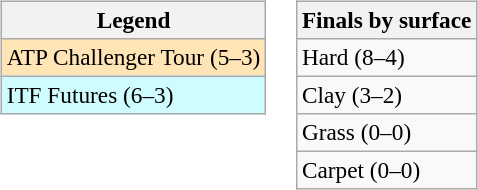<table>
<tr valign=top>
<td><br><table class="wikitable" style=font-size:97%>
<tr>
<th>Legend</th>
</tr>
<tr style="background:moccasin;">
<td>ATP Challenger Tour (5–3)</td>
</tr>
<tr style="background:#cffcff;">
<td>ITF Futures (6–3)</td>
</tr>
</table>
</td>
<td><br><table class="wikitable" style=font-size:97%>
<tr>
<th>Finals by surface</th>
</tr>
<tr>
<td>Hard (8–4)</td>
</tr>
<tr>
<td>Clay (3–2)</td>
</tr>
<tr>
<td>Grass (0–0)</td>
</tr>
<tr>
<td>Carpet (0–0)</td>
</tr>
</table>
</td>
</tr>
</table>
